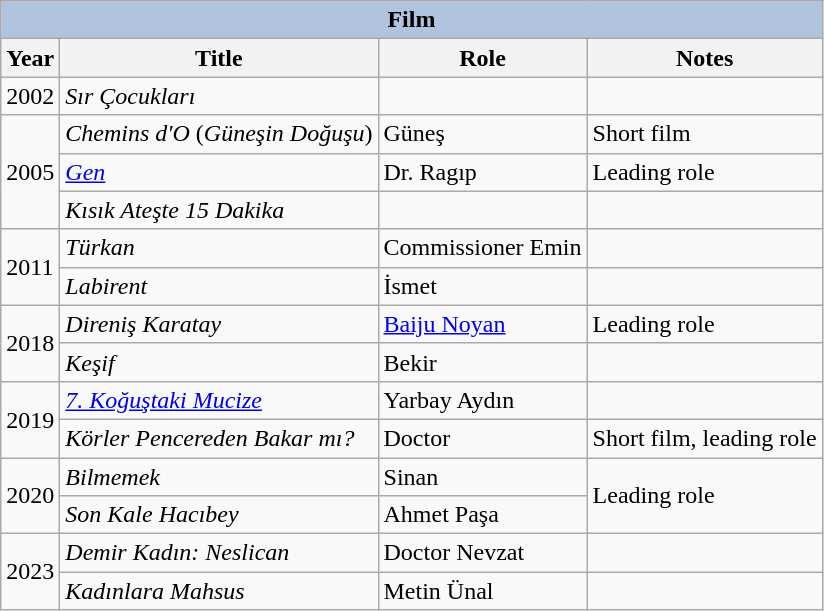<table class="wikitable">
<tr>
<th colspan="4" style="background:LightSteelBlue">Film</th>
</tr>
<tr>
<th>Year</th>
<th>Title</th>
<th>Role</th>
<th>Notes</th>
</tr>
<tr>
<td>2002</td>
<td><em>Sır Çocukları</em></td>
<td></td>
<td></td>
</tr>
<tr>
<td rowspan="3">2005</td>
<td><em>Chemins d'O</em> (<em>Güneşin Doğuşu</em>)</td>
<td>Güneş</td>
<td>Short film</td>
</tr>
<tr>
<td><em><a href='#'>Gen</a></em></td>
<td>Dr. Ragıp</td>
<td>Leading role</td>
</tr>
<tr>
<td><em>Kısık Ateşte 15 Dakika</em></td>
<td></td>
<td></td>
</tr>
<tr>
<td rowspan="2">2011</td>
<td><em>Türkan</em></td>
<td>Commissioner Emin</td>
<td></td>
</tr>
<tr>
<td><em>Labirent</em></td>
<td>İsmet</td>
<td></td>
</tr>
<tr>
<td rowspan="2">2018</td>
<td><em>Direniş Karatay</em></td>
<td><a href='#'>Baiju Noyan</a></td>
<td>Leading role</td>
</tr>
<tr>
<td><em>Keşif</em></td>
<td>Bekir</td>
<td></td>
</tr>
<tr>
<td rowspan="2">2019</td>
<td><em><a href='#'>7. Koğuştaki Mucize</a></em></td>
<td>Yarbay Aydın</td>
<td></td>
</tr>
<tr>
<td><em>Körler Pencereden Bakar mı?</em></td>
<td>Doctor</td>
<td>Short film, leading role</td>
</tr>
<tr>
<td rowspan="2">2020</td>
<td><em>Bilmemek</em></td>
<td>Sinan</td>
<td rowspan="2">Leading role</td>
</tr>
<tr>
<td><em>Son Kale Hacıbey</em></td>
<td>Ahmet Paşa</td>
</tr>
<tr>
<td rowspan="2">2023</td>
<td><em>Demir Kadın: Neslican</em></td>
<td>Doctor Nevzat</td>
<td></td>
</tr>
<tr>
<td><em>Kadınlara Mahsus</em></td>
<td>Metin Ünal</td>
<td></td>
</tr>
</table>
